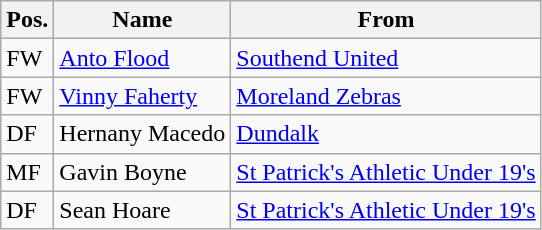<table class="wikitable">
<tr>
<th>Pos.</th>
<th>Name</th>
<th>From</th>
</tr>
<tr>
<td>FW</td>
<td> <a href='#'>Anto Flood</a></td>
<td> <a href='#'>Southend United</a></td>
</tr>
<tr>
<td>FW</td>
<td> <a href='#'>Vinny Faherty</a></td>
<td> <a href='#'>Moreland Zebras</a></td>
</tr>
<tr>
<td>DF</td>
<td> Hernany Macedo</td>
<td> <a href='#'>Dundalk</a></td>
</tr>
<tr>
<td>MF</td>
<td> Gavin Boyne</td>
<td> <a href='#'>St Patrick's Athletic Under 19's</a></td>
</tr>
<tr>
<td>DF</td>
<td> Sean Hoare</td>
<td> <a href='#'>St Patrick's Athletic Under 19's</a></td>
</tr>
</table>
